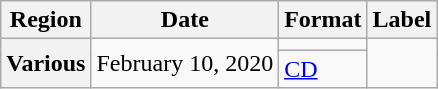<table class="wikitable plainrowheaders">
<tr>
<th>Region</th>
<th>Date</th>
<th>Format</th>
<th>Label</th>
</tr>
<tr>
<th scope="row" rowspan="2">Various</th>
<td rowspan="2">February 10, 2020</td>
<td></td>
<td rowspan="2"></td>
</tr>
<tr>
<td><a href='#'>CD</a></td>
</tr>
</table>
